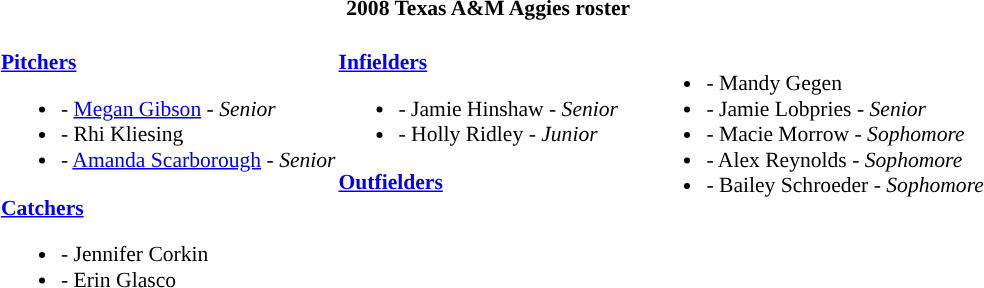<table class="toccolours" style="border-collapse:collapse; font-size:90%;">
<tr>
<th colspan=9>2008 Texas A&M Aggies roster</th>
</tr>
<tr>
<td width="03"> </td>
<td valign="top"><br><strong><a href='#'>Pitchers</a></strong><ul><li>- <a href='#'>Megan Gibson</a> - <em>Senior</em></li><li>- Rhi Kliesing</li><li>- <a href='#'>Amanda Scarborough</a> - <em>Senior</em></li></ul><strong><a href='#'>Catchers</a></strong><ul><li>- Jennifer Corkin</li><li>- Erin Glasco</li></ul></td>
<td valign="top"><br><strong><a href='#'>Infielders</a></strong><ul><li>- Jamie Hinshaw - <em>Senior</em></li><li>- Holly Ridley - <em>Junior</em></li></ul><strong><a href='#'>Outfielders</a></strong></td>
<td width="15"> </td>
<td valign="top"><br><ul><li>- Mandy Gegen</li><li>- Jamie Lobpries - <em>Senior</em></li><li>- Macie Morrow - <em>Sophomore</em></li><li>- Alex Reynolds - <em>Sophomore</em></li><li>- Bailey Schroeder - <em>Sophomore</em></li></ul></td>
</tr>
</table>
